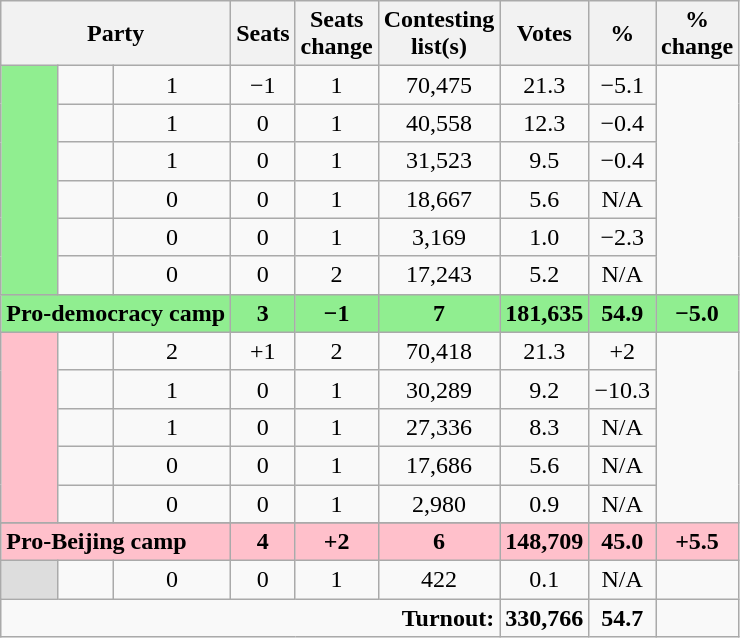<table class="wikitable">
<tr>
<th colspan="3" rowspan="1" align="center">Party</th>
<th align="center">Seats</th>
<th align="center">Seats<br>change</th>
<th align="center">Contesting<br>list(s)</th>
<th align="center">Votes</th>
<th align="center">%</th>
<th align="center">%<br>change</th>
</tr>
<tr>
<td bgcolor="LightGreen" rowspan="6"></td>
<td></td>
<td align="center">1</td>
<td align="center">−1</td>
<td align="center">1</td>
<td align="center">70,475</td>
<td align="center">21.3</td>
<td align="center">−5.1</td>
</tr>
<tr>
<td></td>
<td align="center">1</td>
<td align="center">0</td>
<td align="center">1</td>
<td align="center">40,558</td>
<td align="center">12.3</td>
<td align="center">−0.4</td>
</tr>
<tr>
<td></td>
<td align="center">1</td>
<td align="center">0</td>
<td align="center">1</td>
<td align="center">31,523</td>
<td align="center">9.5</td>
<td align="center">−0.4</td>
</tr>
<tr>
<td></td>
<td align="center">0</td>
<td align="center">0</td>
<td align="center">1</td>
<td align="center">18,667</td>
<td align="center">5.6</td>
<td align="center">N/A</td>
</tr>
<tr>
<td></td>
<td align="center">0</td>
<td align="center">0</td>
<td align="center">1</td>
<td align="center">3,169</td>
<td align="center">1.0</td>
<td align="center">−2.3</td>
</tr>
<tr>
<td></td>
<td align="center">0</td>
<td align="center">0</td>
<td align="center">2</td>
<td align="center">17,243</td>
<td align="center">5.2</td>
<td align="center">N/A</td>
</tr>
<tr bgcolor="LightGreen">
<td colspan=3><strong>Pro-democracy camp</strong></td>
<td align="center"><strong>3</strong></td>
<td align="center"><strong>−1</strong></td>
<td align="center"><strong>7</strong></td>
<td align="center"><strong>181,635</strong></td>
<td align="center"><strong>54.9</strong></td>
<td align="center"><strong>−5.0</strong></td>
</tr>
<tr>
<td bgcolor="Pink" rowspan="5"></td>
<td></td>
<td align="center">2</td>
<td align="center">+1</td>
<td align="center">2</td>
<td align="center">70,418</td>
<td align="center">21.3</td>
<td align="center">+2</td>
</tr>
<tr>
<td></td>
<td align="center">1</td>
<td align="center">0</td>
<td align="center">1</td>
<td align="center">30,289</td>
<td align="center">9.2</td>
<td align="center">−10.3</td>
</tr>
<tr>
<td></td>
<td align="center">1</td>
<td align="center">0</td>
<td align="center">1</td>
<td align="center">27,336</td>
<td align="center">8.3</td>
<td align="center">N/A</td>
</tr>
<tr>
<td></td>
<td align="center">0</td>
<td align="center">0</td>
<td align="center">1</td>
<td align="center">17,686</td>
<td align="center">5.6</td>
<td align="center">N/A</td>
</tr>
<tr>
<td></td>
<td align="center">0</td>
<td align="center">0</td>
<td align="center">1</td>
<td align="center">2,980</td>
<td align="center">0.9</td>
<td align="center">N/A</td>
</tr>
<tr>
</tr>
<tr bgcolor="Pink">
<td colspan=3><strong>Pro-Beijing camp</strong></td>
<td align="center"><strong>4</strong></td>
<td align="center"><strong>+2</strong></td>
<td align="center"><strong>6</strong></td>
<td align="center"><strong>148,709</strong></td>
<td align="center"><strong>45.0</strong></td>
<td align="center"><strong>+5.5</strong></td>
</tr>
<tr>
<td bgcolor="#DDDDDD"></td>
<td></td>
<td align="center">0</td>
<td align="center">0</td>
<td align="center">1</td>
<td align="center">422</td>
<td align="center">0.1</td>
<td align="center">N/A</td>
</tr>
<tr>
<td colspan="6" rowspan="1" align="right"><strong>Turnout:</strong></td>
<td align="center"><strong>330,766</strong></td>
<td align="center"><strong>54.7</strong></td>
<td align="center"></td>
</tr>
</table>
